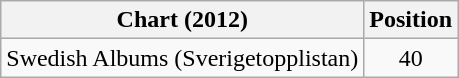<table class="wikitable">
<tr>
<th>Chart (2012)</th>
<th>Position</th>
</tr>
<tr>
<td>Swedish Albums (Sverigetopplistan)</td>
<td align="center">40</td>
</tr>
</table>
